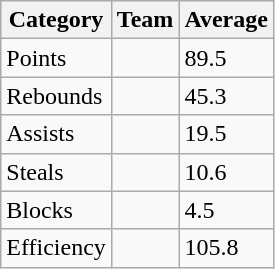<table class=wikitable>
<tr>
<th>Category</th>
<th>Team</th>
<th>Average</th>
</tr>
<tr>
<td>Points</td>
<td></td>
<td>89.5</td>
</tr>
<tr>
<td>Rebounds</td>
<td></td>
<td>45.3</td>
</tr>
<tr>
<td>Assists</td>
<td></td>
<td>19.5</td>
</tr>
<tr>
<td>Steals</td>
<td></td>
<td>10.6</td>
</tr>
<tr>
<td>Blocks</td>
<td></td>
<td>4.5</td>
</tr>
<tr>
<td>Efficiency</td>
<td></td>
<td>105.8</td>
</tr>
</table>
